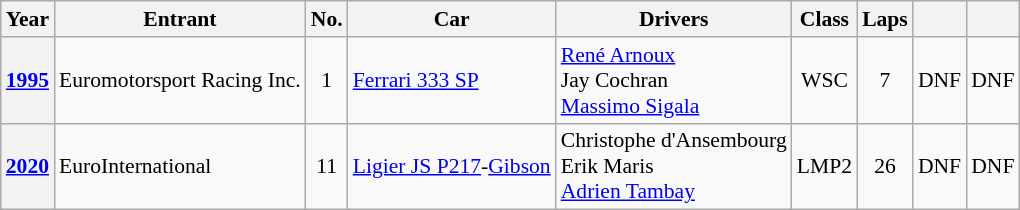<table class="wikitable" style="font-size:90%">
<tr>
<th>Year</th>
<th>Entrant</th>
<th>No.</th>
<th>Car</th>
<th>Drivers</th>
<th>Class</th>
<th>Laps</th>
<th></th>
<th></th>
</tr>
<tr align="center">
<th><a href='#'>1995</a></th>
<td align=left> Euromotorsport Racing Inc.</td>
<td>1</td>
<td align=left><a href='#'>Ferrari 333 SP</a></td>
<td align=left> <a href='#'>René Arnoux</a><br> Jay Cochran<br> <a href='#'>Massimo Sigala</a></td>
<td>WSC</td>
<td>7</td>
<td>DNF</td>
<td>DNF</td>
</tr>
<tr align="center">
<th><a href='#'>2020</a></th>
<td align=left> EuroInternational</td>
<td>11</td>
<td align=left><a href='#'>Ligier JS P217</a>-<a href='#'>Gibson</a></td>
<td align=left> Christophe d'Ansembourg<br> Erik Maris<br> <a href='#'>Adrien Tambay</a></td>
<td>LMP2</td>
<td>26</td>
<td>DNF</td>
<td>DNF</td>
</tr>
</table>
